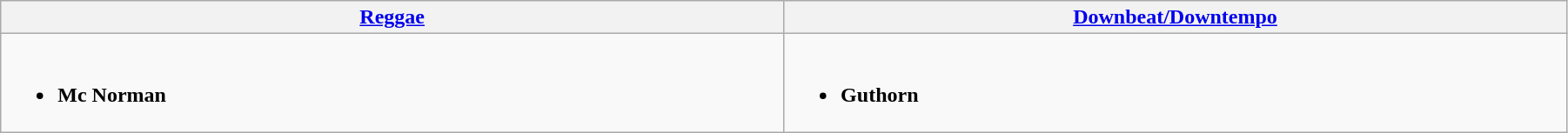<table class="wikitable" style="width:95%">
<tr>
<th width="50%"><a href='#'>Reggae</a></th>
<th width="50%"><a href='#'>Downbeat/Downtempo</a></th>
</tr>
<tr>
<td valign="top"><br><ul><li><strong>Mc Norman</strong></li></ul></td>
<td valign="top"><br><ul><li><strong>Guthorn</strong></li></ul></td>
</tr>
</table>
